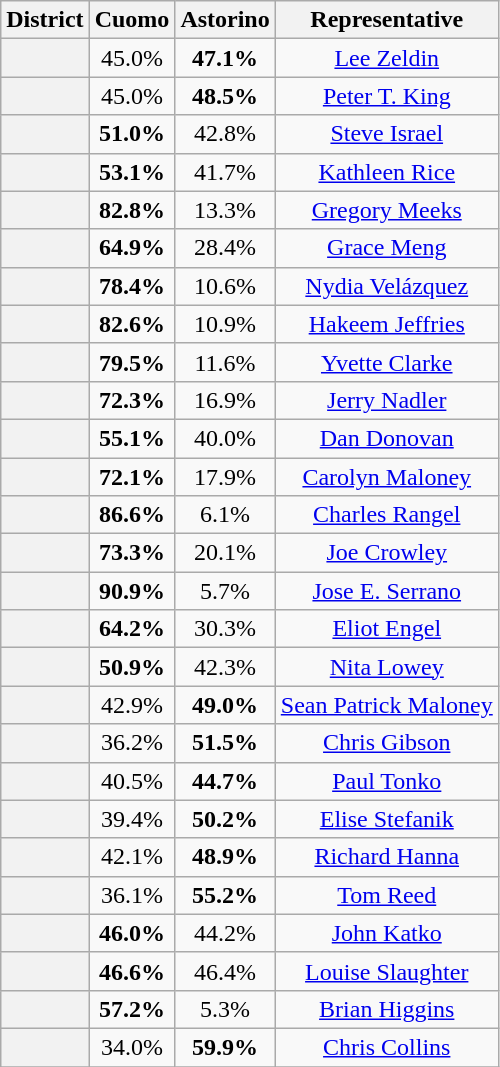<table class=wikitable>
<tr>
<th>District</th>
<th>Cuomo</th>
<th>Astorino</th>
<th>Representative</th>
</tr>
<tr align=center>
<th></th>
<td>45.0%</td>
<td><strong>47.1%</strong></td>
<td><a href='#'>Lee Zeldin</a></td>
</tr>
<tr align=center>
<th></th>
<td>45.0%</td>
<td><strong>48.5%</strong></td>
<td><a href='#'>Peter T. King</a></td>
</tr>
<tr align=center>
<th></th>
<td><strong>51.0%</strong></td>
<td>42.8%</td>
<td><a href='#'>Steve Israel</a></td>
</tr>
<tr align=center>
<th></th>
<td><strong>53.1%</strong></td>
<td>41.7%</td>
<td><a href='#'>Kathleen Rice</a></td>
</tr>
<tr align=center>
<th></th>
<td><strong>82.8%</strong></td>
<td>13.3%</td>
<td><a href='#'>Gregory Meeks</a></td>
</tr>
<tr align=center>
<th></th>
<td><strong>64.9%</strong></td>
<td>28.4%</td>
<td><a href='#'>Grace Meng</a></td>
</tr>
<tr align=center>
<th></th>
<td><strong>78.4%</strong></td>
<td>10.6%</td>
<td><a href='#'>Nydia Velázquez</a></td>
</tr>
<tr align=center>
<th></th>
<td><strong>82.6%</strong></td>
<td>10.9%</td>
<td><a href='#'>Hakeem Jeffries</a></td>
</tr>
<tr align=center>
<th></th>
<td><strong>79.5%</strong></td>
<td>11.6%</td>
<td><a href='#'>Yvette Clarke</a></td>
</tr>
<tr align=center>
<th></th>
<td><strong>72.3%</strong></td>
<td>16.9%</td>
<td><a href='#'>Jerry Nadler</a></td>
</tr>
<tr align=center>
<th></th>
<td><strong>55.1%</strong></td>
<td>40.0%</td>
<td><a href='#'>Dan Donovan</a></td>
</tr>
<tr align=center>
<th></th>
<td><strong>72.1%</strong></td>
<td>17.9%</td>
<td><a href='#'>Carolyn Maloney</a></td>
</tr>
<tr align=center>
<th></th>
<td><strong>86.6%</strong></td>
<td>6.1%</td>
<td><a href='#'>Charles Rangel</a></td>
</tr>
<tr align=center>
<th></th>
<td><strong>73.3%</strong></td>
<td>20.1%</td>
<td><a href='#'>Joe Crowley</a></td>
</tr>
<tr align=center>
<th></th>
<td><strong>90.9%</strong></td>
<td>5.7%</td>
<td><a href='#'>Jose E. Serrano</a></td>
</tr>
<tr align=center>
<th></th>
<td><strong>64.2%</strong></td>
<td>30.3%</td>
<td><a href='#'>Eliot Engel</a></td>
</tr>
<tr align=center>
<th></th>
<td><strong>50.9%</strong></td>
<td>42.3%</td>
<td><a href='#'>Nita Lowey</a></td>
</tr>
<tr align=center>
<th></th>
<td>42.9%</td>
<td><strong>49.0%</strong></td>
<td><a href='#'>Sean Patrick Maloney</a></td>
</tr>
<tr align=center>
<th></th>
<td>36.2%</td>
<td><strong>51.5%</strong></td>
<td><a href='#'>Chris Gibson</a></td>
</tr>
<tr align=center>
<th></th>
<td>40.5%</td>
<td><strong>44.7%</strong></td>
<td><a href='#'>Paul Tonko</a></td>
</tr>
<tr align=center>
<th></th>
<td>39.4%</td>
<td><strong>50.2%</strong></td>
<td><a href='#'>Elise Stefanik</a></td>
</tr>
<tr align=center>
<th></th>
<td>42.1%</td>
<td><strong>48.9%</strong></td>
<td><a href='#'>Richard Hanna</a></td>
</tr>
<tr align=center>
<th></th>
<td>36.1%</td>
<td><strong>55.2%</strong></td>
<td><a href='#'>Tom Reed</a></td>
</tr>
<tr align=center>
<th></th>
<td><strong>46.0%</strong></td>
<td>44.2%</td>
<td><a href='#'>John Katko</a></td>
</tr>
<tr align=center>
<th></th>
<td><strong>46.6%</strong></td>
<td>46.4%</td>
<td><a href='#'>Louise Slaughter</a></td>
</tr>
<tr align=center>
<th></th>
<td><strong>57.2%</strong></td>
<td>5.3%</td>
<td><a href='#'>Brian Higgins</a></td>
</tr>
<tr align=center>
<th></th>
<td>34.0%</td>
<td><strong>59.9%</strong></td>
<td><a href='#'>Chris Collins</a></td>
</tr>
<tr align=center>
</tr>
</table>
